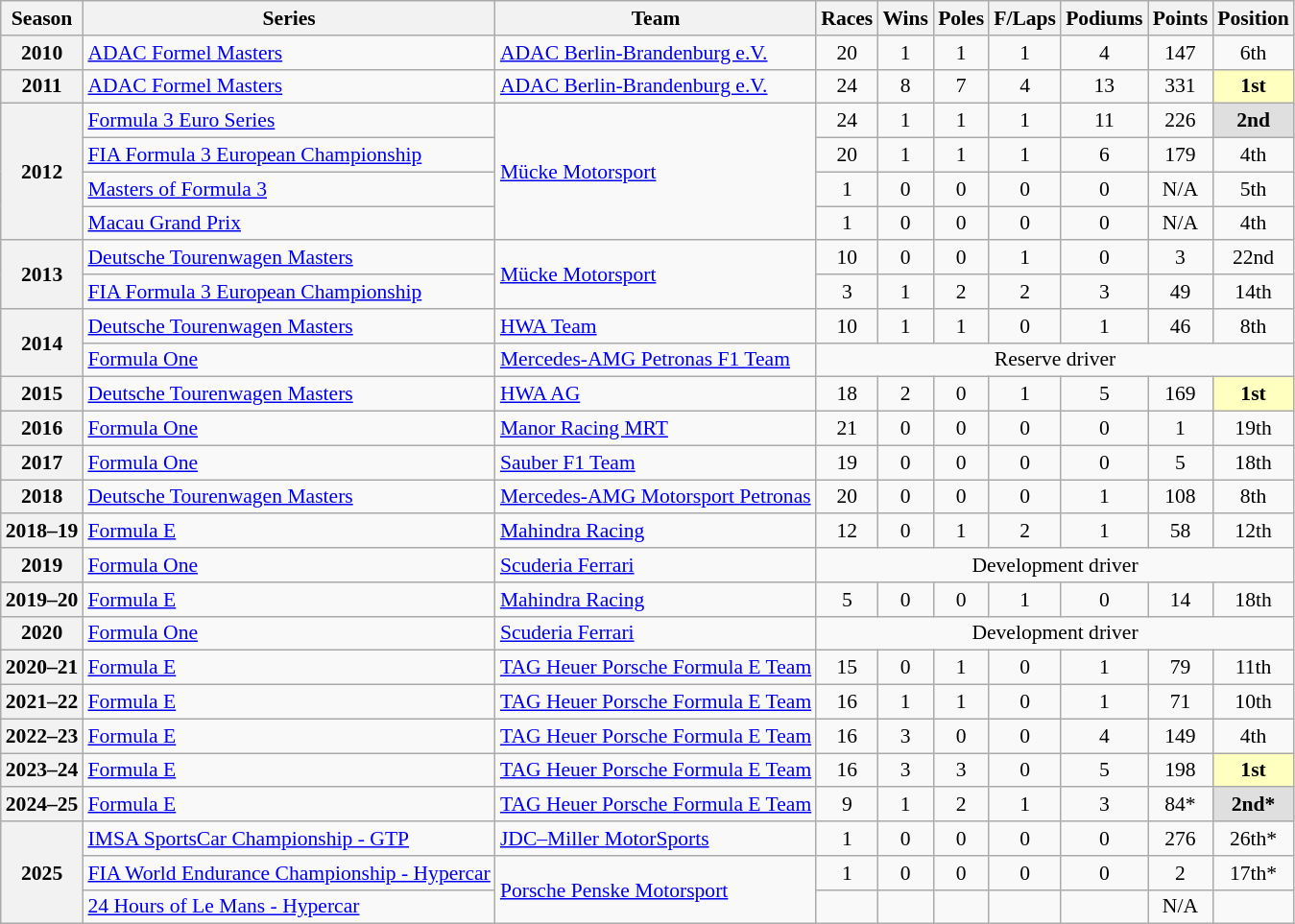<table class="wikitable" style="font-size: 90%; text-align:center">
<tr>
<th>Season</th>
<th>Series</th>
<th>Team</th>
<th>Races</th>
<th>Wins</th>
<th>Poles</th>
<th>F/Laps</th>
<th>Podiums</th>
<th>Points</th>
<th>Position</th>
</tr>
<tr>
<th>2010</th>
<td align=left><a href='#'>ADAC Formel Masters</a></td>
<td align=left><a href='#'>ADAC Berlin-Brandenburg e.V.</a></td>
<td>20</td>
<td>1</td>
<td>1</td>
<td>1</td>
<td>4</td>
<td>147</td>
<td>6th</td>
</tr>
<tr>
<th>2011</th>
<td align=left><a href='#'>ADAC Formel Masters</a></td>
<td align=left><a href='#'>ADAC Berlin-Brandenburg e.V.</a></td>
<td>24</td>
<td>8</td>
<td>7</td>
<td>4</td>
<td>13</td>
<td>331</td>
<td style="background:#FFFFBF;"><strong>1st</strong></td>
</tr>
<tr>
<th rowspan=4>2012</th>
<td align=left><a href='#'>Formula 3 Euro Series</a></td>
<td align=left rowspan=4><a href='#'>Mücke Motorsport</a></td>
<td>24</td>
<td>1</td>
<td>1</td>
<td>1</td>
<td>11</td>
<td>226</td>
<td style="background:#DFDFDF;"><strong>2nd</strong></td>
</tr>
<tr>
<td align=left><a href='#'>FIA Formula 3 European Championship</a></td>
<td>20</td>
<td>1</td>
<td>1</td>
<td>1</td>
<td>6</td>
<td>179</td>
<td>4th</td>
</tr>
<tr>
<td align=left><a href='#'>Masters of Formula 3</a></td>
<td>1</td>
<td>0</td>
<td>0</td>
<td>0</td>
<td>0</td>
<td>N/A</td>
<td>5th</td>
</tr>
<tr>
<td align=left><a href='#'>Macau Grand Prix</a></td>
<td>1</td>
<td>0</td>
<td>0</td>
<td>0</td>
<td>0</td>
<td>N/A</td>
<td>4th</td>
</tr>
<tr>
<th rowspan=2>2013</th>
<td align=left><a href='#'>Deutsche Tourenwagen Masters</a></td>
<td align=left rowspan=2><a href='#'>Mücke Motorsport</a></td>
<td>10</td>
<td>0</td>
<td>0</td>
<td>1</td>
<td>0</td>
<td>3</td>
<td>22nd</td>
</tr>
<tr>
<td align=left><a href='#'>FIA Formula 3 European Championship</a></td>
<td>3</td>
<td>1</td>
<td>2</td>
<td>2</td>
<td>3</td>
<td>49</td>
<td>14th</td>
</tr>
<tr>
<th rowspan="2">2014</th>
<td align=left><a href='#'>Deutsche Tourenwagen Masters</a></td>
<td align=left><a href='#'>HWA Team</a></td>
<td>10</td>
<td>1</td>
<td>1</td>
<td>0</td>
<td>1</td>
<td>46</td>
<td>8th</td>
</tr>
<tr>
<td align=left><a href='#'>Formula One</a></td>
<td align=left><a href='#'>Mercedes-AMG Petronas F1 Team</a></td>
<td colspan="7">Reserve driver</td>
</tr>
<tr>
<th>2015</th>
<td align=left><a href='#'>Deutsche Tourenwagen Masters</a></td>
<td align=left><a href='#'>HWA AG</a></td>
<td>18</td>
<td>2</td>
<td>0</td>
<td>1</td>
<td>5</td>
<td>169</td>
<td style="background:#FFFFBF;"><strong>1st</strong></td>
</tr>
<tr>
<th>2016</th>
<td align=left><a href='#'>Formula One</a></td>
<td align=left><a href='#'>Manor Racing MRT</a></td>
<td>21</td>
<td>0</td>
<td>0</td>
<td>0</td>
<td>0</td>
<td>1</td>
<td>19th</td>
</tr>
<tr>
<th>2017</th>
<td align=left><a href='#'>Formula One</a></td>
<td align=left><a href='#'>Sauber F1 Team</a></td>
<td>19</td>
<td>0</td>
<td>0</td>
<td>0</td>
<td>0</td>
<td>5</td>
<td>18th</td>
</tr>
<tr>
<th>2018</th>
<td align=left><a href='#'>Deutsche Tourenwagen Masters</a></td>
<td align=left><a href='#'>Mercedes-AMG Motorsport Petronas</a></td>
<td>20</td>
<td>0</td>
<td>0</td>
<td>0</td>
<td>1</td>
<td>108</td>
<td>8th</td>
</tr>
<tr>
<th>2018–19</th>
<td align=left><a href='#'>Formula E</a></td>
<td align=left><a href='#'>Mahindra Racing</a></td>
<td>12</td>
<td>0</td>
<td>1</td>
<td>2</td>
<td>1</td>
<td>58</td>
<td>12th</td>
</tr>
<tr>
<th>2019</th>
<td align=left><a href='#'>Formula One</a></td>
<td align=left><a href='#'>Scuderia Ferrari</a></td>
<td colspan="7">Development driver</td>
</tr>
<tr>
<th>2019–20</th>
<td align=left><a href='#'>Formula E</a></td>
<td align=left><a href='#'>Mahindra Racing</a></td>
<td>5</td>
<td>0</td>
<td>0</td>
<td>1</td>
<td>0</td>
<td>14</td>
<td>18th</td>
</tr>
<tr>
<th>2020</th>
<td align=left><a href='#'>Formula One</a></td>
<td align=left><a href='#'>Scuderia Ferrari</a></td>
<td colspan="7">Development driver</td>
</tr>
<tr>
<th>2020–21</th>
<td align=left><a href='#'>Formula E</a></td>
<td align=left><a href='#'>TAG Heuer Porsche Formula E Team</a></td>
<td>15</td>
<td>0</td>
<td>1</td>
<td>0</td>
<td>1</td>
<td>79</td>
<td>11th</td>
</tr>
<tr>
<th>2021–22</th>
<td align=left><a href='#'>Formula E</a></td>
<td align=left><a href='#'>TAG Heuer Porsche Formula E Team</a></td>
<td>16</td>
<td>1</td>
<td>1</td>
<td>0</td>
<td>1</td>
<td>71</td>
<td>10th</td>
</tr>
<tr>
<th>2022–23</th>
<td align=left><a href='#'>Formula E</a></td>
<td align=left><a href='#'>TAG Heuer Porsche Formula E Team</a></td>
<td>16</td>
<td>3</td>
<td>0</td>
<td>0</td>
<td>4</td>
<td>149</td>
<td>4th</td>
</tr>
<tr>
<th>2023–24</th>
<td align=left><a href='#'>Formula E</a></td>
<td align=left><a href='#'>TAG Heuer Porsche Formula E Team</a></td>
<td>16</td>
<td>3</td>
<td>3</td>
<td>0</td>
<td>5</td>
<td>198</td>
<td style="background:#FFFFBF;"><strong>1st</strong></td>
</tr>
<tr>
<th>2024–25</th>
<td align=left><a href='#'>Formula E</a></td>
<td align=left><a href='#'>TAG Heuer Porsche Formula E Team</a></td>
<td>9</td>
<td>1</td>
<td>2</td>
<td>1</td>
<td>3</td>
<td>84*</td>
<td style="background:#dfdfdf;"><strong>2nd*</strong></td>
</tr>
<tr>
<th rowspan=3>2025</th>
<td align=left><a href='#'>IMSA SportsCar Championship - GTP</a></td>
<td align=left><a href='#'>JDC–Miller MotorSports</a></td>
<td>1</td>
<td>0</td>
<td>0</td>
<td>0</td>
<td>0</td>
<td>276</td>
<td>26th*</td>
</tr>
<tr>
<td align=left><a href='#'>FIA World Endurance Championship - Hypercar</a></td>
<td rowspan=2 align=left><a href='#'>Porsche Penske Motorsport</a></td>
<td>1</td>
<td>0</td>
<td>0</td>
<td>0</td>
<td>0</td>
<td>2</td>
<td>17th*</td>
</tr>
<tr>
<td align=left><a href='#'>24 Hours of Le Mans - Hypercar</a></td>
<td></td>
<td></td>
<td></td>
<td></td>
<td></td>
<td>N/A</td>
<td></td>
</tr>
</table>
